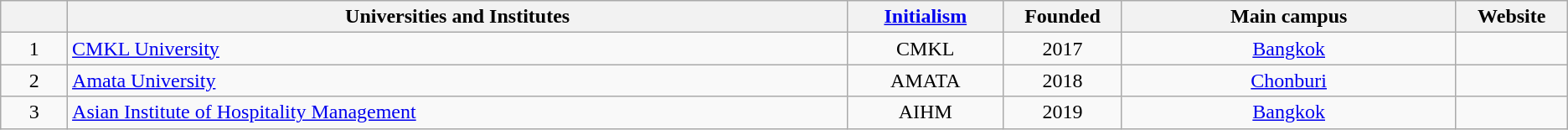<table class="wikitable sortable">
<tr>
<th></th>
<th>Universities and Institutes</th>
<th class="unsortable"><a href='#'>Initialism</a></th>
<th>Founded</th>
<th>Main campus</th>
<th class="unsortable">Website</th>
</tr>
<tr>
<td style="text-align:center; width:3%;">1</td>
<td style="width:35%;"><a href='#'>CMKL University</a></td>
<td style="text-align:center; width:7%;">CMKL</td>
<td style="text-align:center; width:5%;">2017</td>
<td style="text-align:center; width:15%;"><a href='#'>Bangkok</a></td>
<td style="text-align:center; width:5%;"></td>
</tr>
<tr>
<td style="text-align:center; width:3%;">2</td>
<td style="width:35%;"><a href='#'>Amata University</a></td>
<td style="text-align:center; width:7%;">AMATA</td>
<td style="text-align:center; width:5%;">2018</td>
<td style="text-align:center; width:15%;"><a href='#'>Chonburi</a></td>
<td style="text-align:center; width:5%;"></td>
</tr>
<tr>
<td style="text-align:center; width:3%;">3</td>
<td style="width:35%;"><a href='#'>Asian Institute of Hospitality Management</a></td>
<td style="text-align:center; width:7%;">AIHM</td>
<td style="text-align:center; width:5%;">2019</td>
<td style="text-align:center; width:15%;"><a href='#'>Bangkok</a></td>
<td style="text-align:center; width:5%;"></td>
</tr>
</table>
